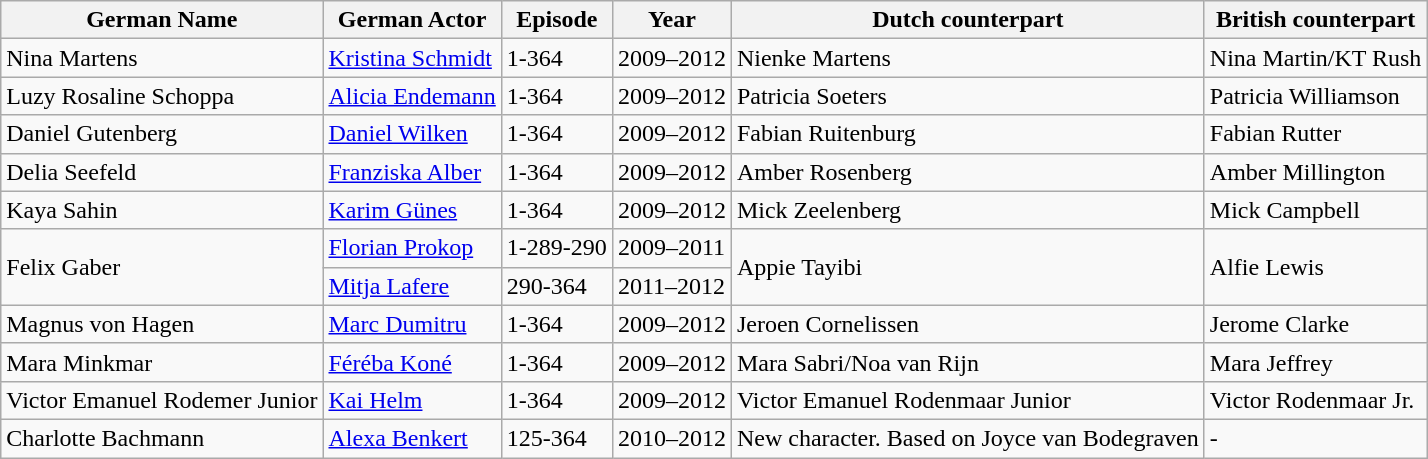<table class="wikitable">
<tr>
<th>German Name</th>
<th>German Actor</th>
<th>Episode</th>
<th>Year</th>
<th>Dutch counterpart</th>
<th>British counterpart</th>
</tr>
<tr>
<td>Nina Martens</td>
<td><a href='#'>Kristina Schmidt</a></td>
<td>1-364</td>
<td>2009–2012</td>
<td>Nienke Martens</td>
<td>Nina Martin/KT Rush</td>
</tr>
<tr>
<td>Luzy Rosaline Schoppa</td>
<td><a href='#'>Alicia Endemann</a></td>
<td>1-364</td>
<td>2009–2012</td>
<td>Patricia Soeters</td>
<td>Patricia Williamson</td>
</tr>
<tr>
<td>Daniel Gutenberg</td>
<td><a href='#'>Daniel Wilken</a></td>
<td>1-364</td>
<td>2009–2012</td>
<td>Fabian Ruitenburg</td>
<td>Fabian Rutter</td>
</tr>
<tr>
<td>Delia Seefeld</td>
<td><a href='#'>Franziska Alber</a></td>
<td>1-364</td>
<td>2009–2012</td>
<td>Amber Rosenberg</td>
<td>Amber Millington</td>
</tr>
<tr>
<td>Kaya Sahin</td>
<td><a href='#'>Karim Günes</a></td>
<td>1-364</td>
<td>2009–2012</td>
<td>Mick Zeelenberg</td>
<td>Mick Campbell</td>
</tr>
<tr>
<td rowspan="2">Felix Gaber</td>
<td><a href='#'>Florian Prokop</a></td>
<td>1-289-290</td>
<td>2009–2011</td>
<td rowspan="2">Appie Tayibi</td>
<td rowspan="2">Alfie Lewis</td>
</tr>
<tr>
<td><a href='#'>Mitja Lafere</a></td>
<td>290-364</td>
<td>2011–2012</td>
</tr>
<tr>
<td>Magnus von Hagen</td>
<td><a href='#'>Marc Dumitru</a></td>
<td>1-364</td>
<td>2009–2012</td>
<td>Jeroen Cornelissen</td>
<td>Jerome Clarke</td>
</tr>
<tr>
<td>Mara Minkmar</td>
<td><a href='#'>Féréba Koné</a></td>
<td>1-364</td>
<td>2009–2012</td>
<td>Mara Sabri/Noa van Rijn</td>
<td>Mara Jeffrey</td>
</tr>
<tr>
<td>Victor Emanuel Rodemer Junior</td>
<td><a href='#'>Kai Helm</a></td>
<td>1-364</td>
<td>2009–2012</td>
<td>Victor Emanuel Rodenmaar Junior</td>
<td>Victor Rodenmaar Jr.</td>
</tr>
<tr>
<td>Charlotte Bachmann</td>
<td><a href='#'>Alexa Benkert</a></td>
<td>125-364</td>
<td>2010–2012</td>
<td>New character. Based on Joyce van Bodegraven</td>
<td>-</td>
</tr>
</table>
